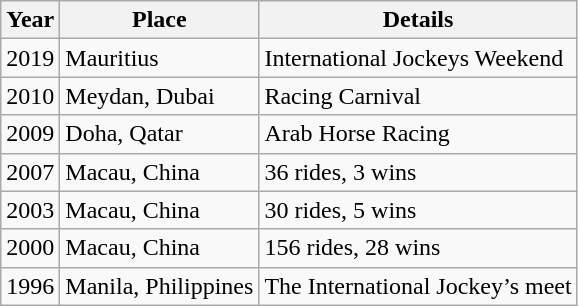<table class="wikitable">
<tr>
<th>Year</th>
<th>Place</th>
<th>Details</th>
</tr>
<tr>
<td>2019</td>
<td>Mauritius</td>
<td>International Jockeys Weekend</td>
</tr>
<tr>
<td>2010</td>
<td>Meydan, Dubai</td>
<td>Racing Carnival</td>
</tr>
<tr>
<td>2009</td>
<td>Doha, Qatar</td>
<td>Arab Horse Racing</td>
</tr>
<tr>
<td>2007</td>
<td>Macau, China</td>
<td>36 rides, 3 wins</td>
</tr>
<tr>
<td>2003</td>
<td>Macau, China</td>
<td>30 rides, 5 wins</td>
</tr>
<tr>
<td>2000</td>
<td>Macau, China</td>
<td>156 rides, 28 wins</td>
</tr>
<tr>
<td>1996</td>
<td>Manila, Philippines</td>
<td>The International Jockey’s meet</td>
</tr>
</table>
